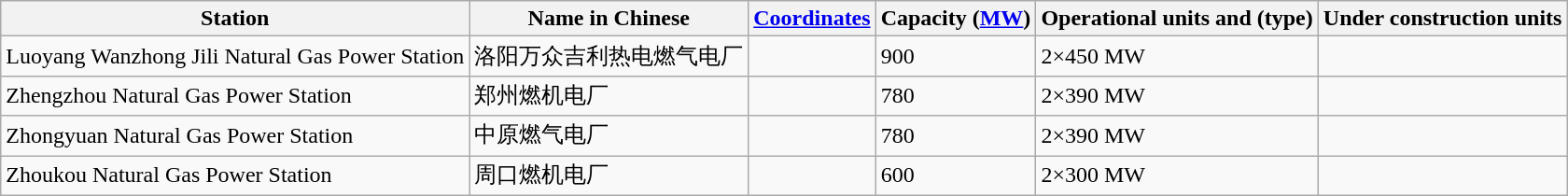<table class="wikitable sortable">
<tr>
<th>Station</th>
<th>Name in Chinese</th>
<th><a href='#'>Coordinates</a></th>
<th>Capacity (<a href='#'>MW</a>)</th>
<th>Operational units and (type)</th>
<th>Under construction units</th>
</tr>
<tr>
<td>Luoyang Wanzhong Jili Natural Gas Power Station</td>
<td>洛阳万众吉利热电燃气电厂</td>
<td></td>
<td>900</td>
<td>2×450 MW</td>
<td></td>
</tr>
<tr>
<td>Zhengzhou Natural Gas Power Station</td>
<td>郑州燃机电厂</td>
<td></td>
<td>780</td>
<td>2×390 MW</td>
<td></td>
</tr>
<tr>
<td>Zhongyuan Natural Gas Power Station</td>
<td>中原燃气电厂</td>
<td></td>
<td>780</td>
<td>2×390 MW</td>
<td></td>
</tr>
<tr>
<td>Zhoukou Natural Gas Power Station</td>
<td>周口燃机电厂</td>
<td></td>
<td>600</td>
<td>2×300 MW</td>
<td></td>
</tr>
</table>
